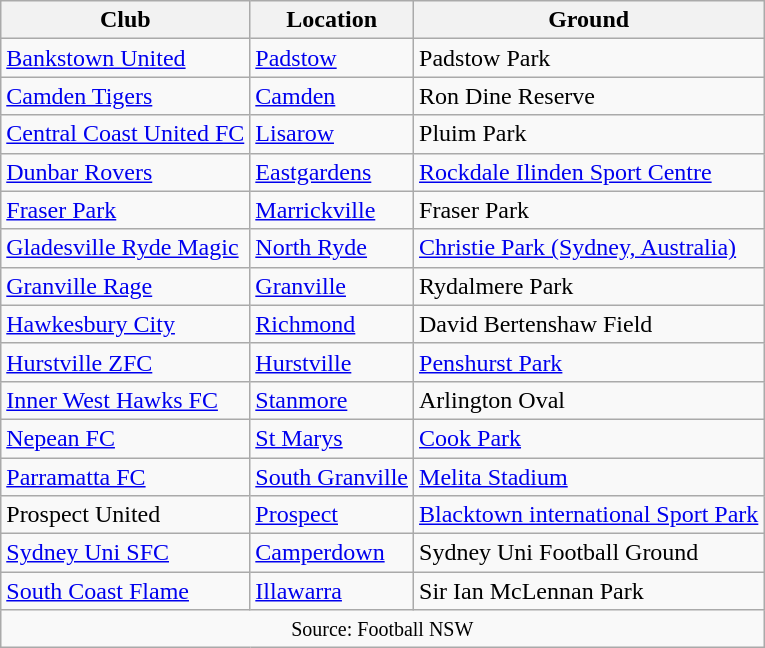<table class="wikitable">
<tr>
<th>Club</th>
<th>Location</th>
<th>Ground</th>
</tr>
<tr>
<td><a href='#'>Bankstown United</a></td>
<td><a href='#'>Padstow</a></td>
<td>Padstow Park</td>
</tr>
<tr>
<td><a href='#'>Camden Tigers</a></td>
<td><a href='#'>Camden</a></td>
<td>Ron Dine Reserve</td>
</tr>
<tr>
<td><a href='#'>Central Coast United FC</a></td>
<td><a href='#'>Lisarow</a></td>
<td>Pluim Park</td>
</tr>
<tr>
<td><a href='#'>Dunbar Rovers</a></td>
<td><a href='#'>Eastgardens</a></td>
<td><a href='#'>Rockdale Ilinden Sport Centre</a></td>
</tr>
<tr>
<td><a href='#'>Fraser Park</a></td>
<td><a href='#'>Marrickville</a></td>
<td>Fraser Park</td>
</tr>
<tr>
<td><a href='#'>Gladesville Ryde Magic</a></td>
<td><a href='#'>North Ryde</a></td>
<td><a href='#'>Christie Park (Sydney, Australia)</a></td>
</tr>
<tr>
<td><a href='#'>Granville Rage</a></td>
<td><a href='#'>Granville</a></td>
<td>Rydalmere Park</td>
</tr>
<tr>
<td><a href='#'>Hawkesbury City</a></td>
<td><a href='#'>Richmond</a></td>
<td>David Bertenshaw Field</td>
</tr>
<tr>
<td><a href='#'>Hurstville ZFC</a></td>
<td><a href='#'>Hurstville</a></td>
<td><a href='#'>Penshurst Park</a></td>
</tr>
<tr>
<td><a href='#'>Inner West Hawks FC</a></td>
<td><a href='#'>Stanmore</a></td>
<td>Arlington Oval</td>
</tr>
<tr>
<td><a href='#'>Nepean FC</a></td>
<td><a href='#'>St Marys</a></td>
<td><a href='#'>Cook Park</a></td>
</tr>
<tr>
<td><a href='#'>Parramatta FC</a></td>
<td><a href='#'>South Granville</a></td>
<td><a href='#'>Melita Stadium</a></td>
</tr>
<tr>
<td>Prospect United</td>
<td><a href='#'>Prospect</a></td>
<td><a href='#'>Blacktown international Sport Park</a></td>
</tr>
<tr>
<td><a href='#'>Sydney Uni SFC</a></td>
<td><a href='#'>Camperdown</a></td>
<td>Sydney Uni Football Ground</td>
</tr>
<tr>
<td><a href='#'>South Coast Flame</a></td>
<td><a href='#'>Illawarra</a></td>
<td>Sir Ian McLennan Park</td>
</tr>
<tr>
<td style="text-align:center" colspan="6"><small>Source: Football NSW</small></td>
</tr>
</table>
